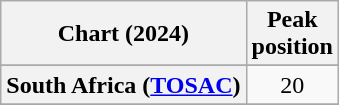<table class="wikitable sortable plainrowheaders" style="text-align:center">
<tr>
<th scope="col">Chart (2024)</th>
<th scope="col">Peak<br>position</th>
</tr>
<tr>
</tr>
<tr>
</tr>
<tr>
</tr>
<tr>
</tr>
<tr>
</tr>
<tr>
</tr>
<tr>
</tr>
<tr>
</tr>
<tr>
<th scope="row">South Africa (<a href='#'>TOSAC</a>)</th>
<td>20</td>
</tr>
<tr>
</tr>
<tr>
</tr>
<tr>
</tr>
<tr>
</tr>
<tr>
</tr>
</table>
